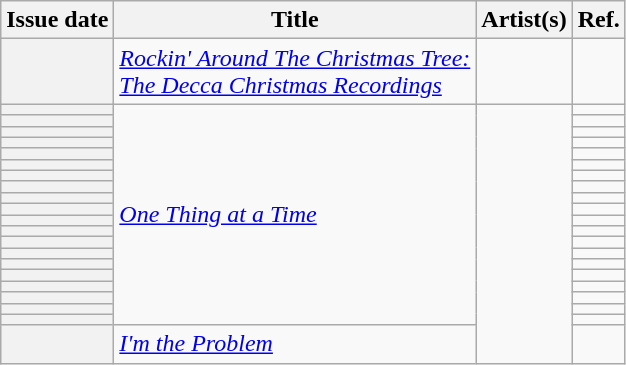<table class="wikitable sortable plainrowheaders">
<tr>
<th scope=col>Issue date</th>
<th scope=col>Title</th>
<th scope=col>Artist(s)</th>
<th scope=col class=unsortable>Ref.</th>
</tr>
<tr>
<th scope=row></th>
<td><em><a href='#'>Rockin' Around The Christmas Tree:<br>The Decca Christmas Recordings</a></em></td>
<td></td>
<td align=center></td>
</tr>
<tr>
<th scope=row></th>
<td rowspan=20><em><a href='#'>One Thing at a Time</a></em></td>
<td rowspan=21></td>
<td align=center></td>
</tr>
<tr>
<th scope=row></th>
<td align=center></td>
</tr>
<tr>
<th scope=row></th>
<td align=center></td>
</tr>
<tr>
<th scope=row></th>
<td align=center></td>
</tr>
<tr>
<th scope=row></th>
<td align=center></td>
</tr>
<tr>
<th scope=row></th>
<td align=center></td>
</tr>
<tr>
<th scope=row></th>
<td align=center></td>
</tr>
<tr>
<th scope=row></th>
<td align=center></td>
</tr>
<tr>
<th scope=row></th>
<td align=center></td>
</tr>
<tr>
<th scope=row></th>
<td align=center></td>
</tr>
<tr>
<th scope=row></th>
<td align=center></td>
</tr>
<tr>
<th scope=row></th>
<td align=center></td>
</tr>
<tr>
<th scope=row></th>
<td align=center></td>
</tr>
<tr>
<th scope=row></th>
<td align=center></td>
</tr>
<tr>
<th scope=row></th>
<td align=center></td>
</tr>
<tr>
<th scope=row></th>
<td align=center></td>
</tr>
<tr>
<th scope=row></th>
<td align=center></td>
</tr>
<tr>
<th scope=row></th>
<td align=center></td>
</tr>
<tr>
<th scope=row></th>
<td align=center></td>
</tr>
<tr>
<th scope=row></th>
<td align=center></td>
</tr>
<tr>
<th scope=row></th>
<td><em><a href='#'>I'm the Problem</a></em></td>
<td align=center></td>
</tr>
</table>
